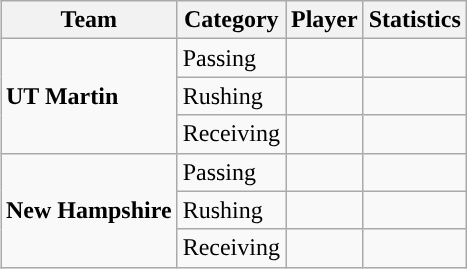<table class="wikitable" style="float: right;">
<tr>
<th>Team</th>
<th>Category</th>
<th>Player</th>
<th>Statistics</th>
</tr>
<tr>
<td rowspan=3><strong>UT Martin</strong></td>
<td>Passing</td>
<td></td>
<td></td>
</tr>
<tr>
<td>Rushing</td>
<td></td>
<td></td>
</tr>
<tr>
<td>Receiving</td>
<td></td>
<td></td>
</tr>
<tr>
<td rowspan=3><strong>New Hampshire</strong></td>
<td>Passing</td>
<td></td>
<td></td>
</tr>
<tr>
<td>Rushing</td>
<td></td>
<td></td>
</tr>
<tr>
<td>Receiving</td>
<td></td>
<td></td>
</tr>
</table>
